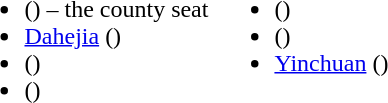<table>
<tr>
<td valign="top"><br><ul><li> () – the county seat</li><li><a href='#'>Dahejia</a> ()</li><li> ()</li><li> ()</li></ul></td>
<td valign="top"><br><ul><li> ()</li><li> ()</li><li><a href='#'>Yinchuan</a> ()</li></ul></td>
</tr>
</table>
